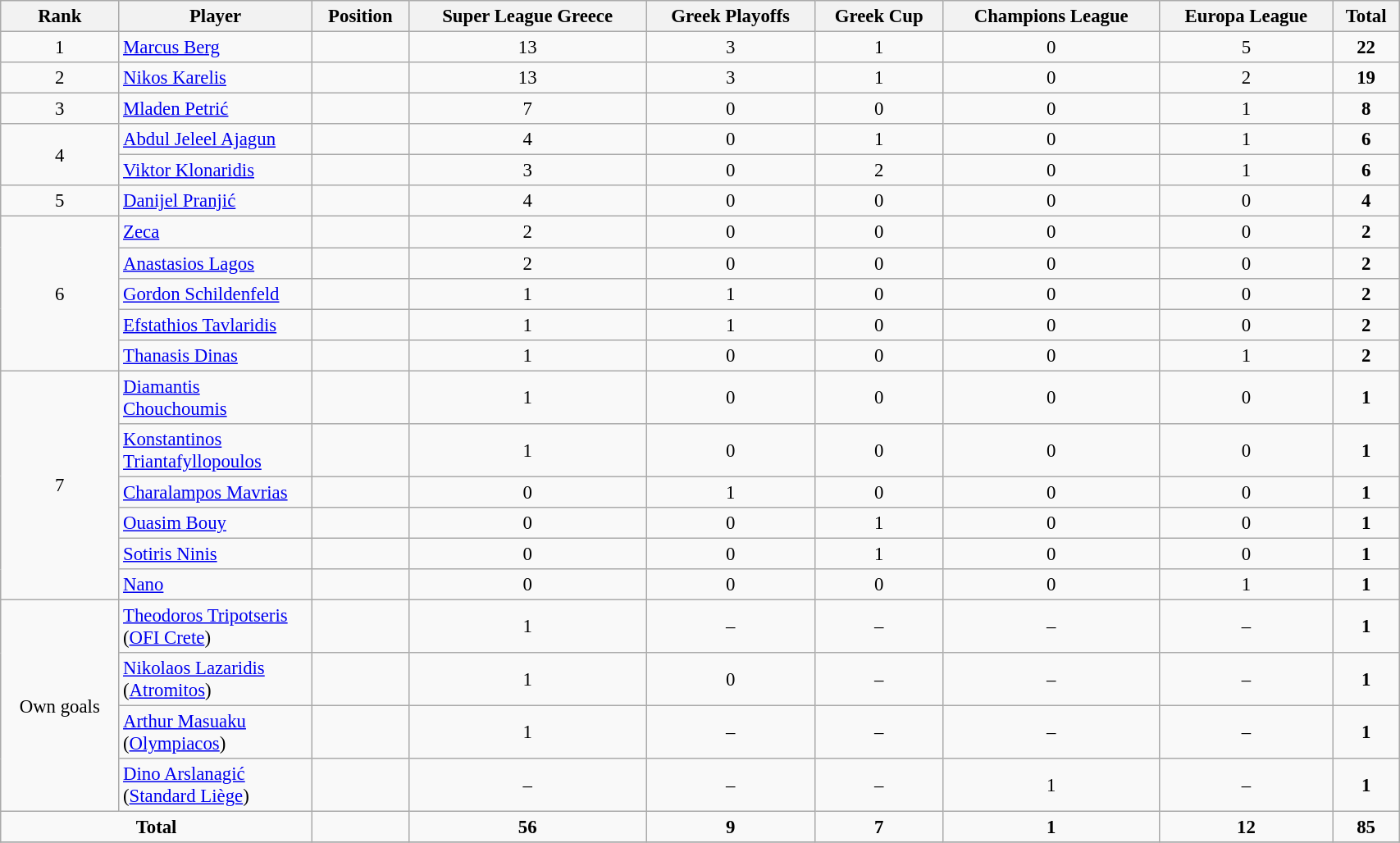<table class="wikitable sortable" style="width:90%; text-align:center; font-size:95%;text-align:left;">
<tr>
<th>Rank</th>
<th style="width:150px;">Player</th>
<th>Position</th>
<th>Super League Greece</th>
<th>Greek Playoffs</th>
<th>Greek Cup</th>
<th>Champions League</th>
<th>Europa League</th>
<th>Total</th>
</tr>
<tr>
<td align=center>1</td>
<td> <a href='#'>Marcus Berg</a></td>
<td align=center></td>
<td align=center>13</td>
<td align=center>3</td>
<td align=center>1</td>
<td align=center>0</td>
<td align=center>5</td>
<td align=center><strong>22</strong></td>
</tr>
<tr>
<td align=center>2</td>
<td> <a href='#'>Nikos Karelis</a></td>
<td align=center></td>
<td align=center>13</td>
<td align=center>3</td>
<td align=center>1</td>
<td align=center>0</td>
<td align=center>2</td>
<td align=center><strong>19</strong></td>
</tr>
<tr>
<td align=center>3</td>
<td> <a href='#'>Mladen Petrić</a></td>
<td align=center></td>
<td align=center>7</td>
<td align=center>0</td>
<td align=center>0</td>
<td align=center>0</td>
<td align=center>1</td>
<td align=center><strong>8</strong></td>
</tr>
<tr>
<td align=center rowspan=2>4</td>
<td> <a href='#'>Abdul Jeleel Ajagun</a></td>
<td align=center></td>
<td align=center>4</td>
<td align=center>0</td>
<td align=center>1</td>
<td align=center>0</td>
<td align=center>1</td>
<td align=center><strong>6</strong></td>
</tr>
<tr>
<td> <a href='#'>Viktor Klonaridis</a></td>
<td align=center></td>
<td align=center>3</td>
<td align=center>0</td>
<td align=center>2</td>
<td align=center>0</td>
<td align=center>1</td>
<td align=center><strong>6</strong></td>
</tr>
<tr>
<td align=center>5</td>
<td> <a href='#'>Danijel Pranjić</a></td>
<td align=center></td>
<td align=center>4</td>
<td align=center>0</td>
<td align=center>0</td>
<td align=center>0</td>
<td align=center>0</td>
<td align=center><strong>4</strong></td>
</tr>
<tr>
<td align=center rowspan=5>6</td>
<td> <a href='#'>Zeca</a></td>
<td align=center></td>
<td align=center>2</td>
<td align=center>0</td>
<td align=center>0</td>
<td align=center>0</td>
<td align=center>0</td>
<td align=center><strong>2</strong></td>
</tr>
<tr>
<td> <a href='#'>Anastasios Lagos</a></td>
<td align=center></td>
<td align=center>2</td>
<td align=center>0</td>
<td align=center>0</td>
<td align=center>0</td>
<td align=center>0</td>
<td align=center><strong>2</strong></td>
</tr>
<tr>
<td> <a href='#'>Gordon Schildenfeld</a></td>
<td align=center></td>
<td align=center>1</td>
<td align=center>1</td>
<td align=center>0</td>
<td align=center>0</td>
<td align=center>0</td>
<td align=center><strong>2</strong></td>
</tr>
<tr>
<td> <a href='#'>Efstathios Tavlaridis</a></td>
<td align=center></td>
<td align=center>1</td>
<td align=center>1</td>
<td align=center>0</td>
<td align=center>0</td>
<td align=center>0</td>
<td align=center><strong>2</strong></td>
</tr>
<tr>
<td> <a href='#'>Thanasis Dinas</a></td>
<td align=center></td>
<td align=center>1</td>
<td align=center>0</td>
<td align=center>0</td>
<td align=center>0</td>
<td align=center>1</td>
<td align=center><strong>2</strong></td>
</tr>
<tr>
<td align=center rowspan=6>7</td>
<td> <a href='#'>Diamantis Chouchoumis</a></td>
<td align=center></td>
<td align=center>1</td>
<td align=center>0</td>
<td align=center>0</td>
<td align=center>0</td>
<td align=center>0</td>
<td align=center><strong>1</strong></td>
</tr>
<tr>
<td> <a href='#'>Konstantinos Triantafyllopoulos</a></td>
<td align=center></td>
<td align=center>1</td>
<td align=center>0</td>
<td align=center>0</td>
<td align=center>0</td>
<td align=center>0</td>
<td align=center><strong>1</strong></td>
</tr>
<tr>
<td> <a href='#'>Charalampos Mavrias</a></td>
<td align=center></td>
<td align=center>0</td>
<td align=center>1</td>
<td align=center>0</td>
<td align=center>0</td>
<td align=center>0</td>
<td align=center><strong>1</strong></td>
</tr>
<tr>
<td> <a href='#'>Ouasim Bouy</a></td>
<td align=center></td>
<td align=center>0</td>
<td align=center>0</td>
<td align=center>1</td>
<td align=center>0</td>
<td align=center>0</td>
<td align=center><strong>1</strong></td>
</tr>
<tr>
<td> <a href='#'>Sotiris Ninis</a></td>
<td align=center></td>
<td align=center>0</td>
<td align=center>0</td>
<td align=center>1</td>
<td align=center>0</td>
<td align=center>0</td>
<td align=center><strong>1</strong></td>
</tr>
<tr>
<td> <a href='#'>Nano</a></td>
<td align=center></td>
<td align=center>0</td>
<td align=center>0</td>
<td align=center>0</td>
<td align=center>0</td>
<td align=center>1</td>
<td align=center><strong>1</strong></td>
</tr>
<tr>
<td align=center rowspan=4>Own goals</td>
<td> <a href='#'>Theodoros Tripotseris</a> (<a href='#'>OFI Crete</a>)</td>
<td align=center></td>
<td align=center>1</td>
<td align=center>–</td>
<td align=center>–</td>
<td align=center>–</td>
<td align=center>–</td>
<td align=center><strong>1</strong></td>
</tr>
<tr>
<td> <a href='#'>Nikolaos Lazaridis</a> (<a href='#'>Atromitos</a>)</td>
<td align=center></td>
<td align=center>1</td>
<td align=center>0</td>
<td align=center>–</td>
<td align=center>–</td>
<td align=center>–</td>
<td align=center><strong>1</strong></td>
</tr>
<tr>
<td> <a href='#'>Arthur Masuaku</a> (<a href='#'>Olympiacos</a>)</td>
<td align=center></td>
<td align=center>1</td>
<td align=center>–</td>
<td align=center>–</td>
<td align=center>–</td>
<td align=center>–</td>
<td align=center><strong>1</strong></td>
</tr>
<tr>
<td> <a href='#'>Dino Arslanagić</a> (<a href='#'>Standard Liège</a>)</td>
<td align=center></td>
<td align=center>–</td>
<td align=center>–</td>
<td align=center>–</td>
<td align=center>1</td>
<td align=center>–</td>
<td align=center><strong>1</strong></td>
</tr>
<tr>
<td align=center colspan=2><strong>Total</strong></td>
<td align=center></td>
<td align=center><strong>56</strong></td>
<td align=center><strong>9</strong></td>
<td align=center><strong>7</strong></td>
<td align=center><strong>1</strong></td>
<td align=center><strong>12</strong></td>
<td align=center><strong>85</strong></td>
</tr>
<tr>
</tr>
</table>
